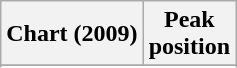<table class="wikitable sortable">
<tr>
<th align="left">Chart (2009)</th>
<th align="left">Peak<br>position</th>
</tr>
<tr>
</tr>
<tr>
</tr>
<tr>
</tr>
</table>
